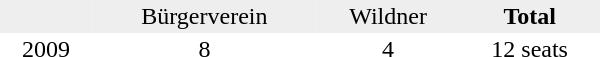<table border="0" cellpadding="2" cellspacing="0" width="400">
<tr bgcolor="#eeeeee" align="center">
<td></td>
<td>Bürgerverein</td>
<td>Wildner</td>
<td><strong>Total</strong></td>
</tr>
<tr align="center">
<td>2009</td>
<td>8</td>
<td>4</td>
<td>12 seats</td>
</tr>
</table>
